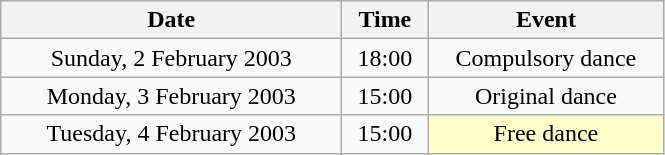<table class = "wikitable" style="text-align:center;">
<tr>
<th width=220>Date</th>
<th width=50>Time</th>
<th width=150>Event</th>
</tr>
<tr>
<td>Sunday, 2 February 2003</td>
<td>18:00</td>
<td>Compulsory dance</td>
</tr>
<tr>
<td>Monday, 3 February 2003</td>
<td>15:00</td>
<td>Original dance</td>
</tr>
<tr>
<td>Tuesday, 4 February 2003</td>
<td>15:00</td>
<td bgcolor=ffffcc>Free dance</td>
</tr>
</table>
